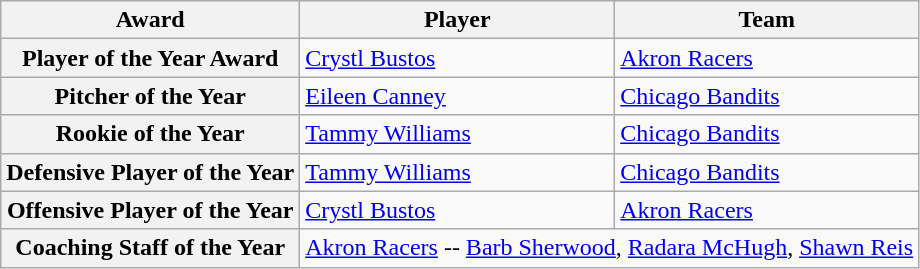<table class="wikitable">
<tr>
<th>Award</th>
<th>Player</th>
<th>Team</th>
</tr>
<tr>
<th>Player of the Year Award</th>
<td><a href='#'>Crystl Bustos</a></td>
<td><a href='#'>Akron Racers</a></td>
</tr>
<tr>
<th>Pitcher of the Year</th>
<td><a href='#'>Eileen Canney</a></td>
<td><a href='#'>Chicago Bandits</a></td>
</tr>
<tr>
<th>Rookie of the Year</th>
<td><a href='#'>Tammy Williams</a></td>
<td><a href='#'>Chicago Bandits</a></td>
</tr>
<tr>
<th>Defensive Player of the Year</th>
<td><a href='#'>Tammy Williams</a></td>
<td><a href='#'>Chicago Bandits</a></td>
</tr>
<tr>
<th>Offensive Player of the Year</th>
<td><a href='#'>Crystl Bustos</a></td>
<td><a href='#'>Akron Racers</a></td>
</tr>
<tr>
<th>Coaching Staff of the Year</th>
<td colspan=2 style="text-align:center"><a href='#'>Akron Racers</a> -- <a href='#'>Barb Sherwood</a>, <a href='#'>Radara McHugh</a>, <a href='#'>Shawn Reis</a></td>
</tr>
</table>
